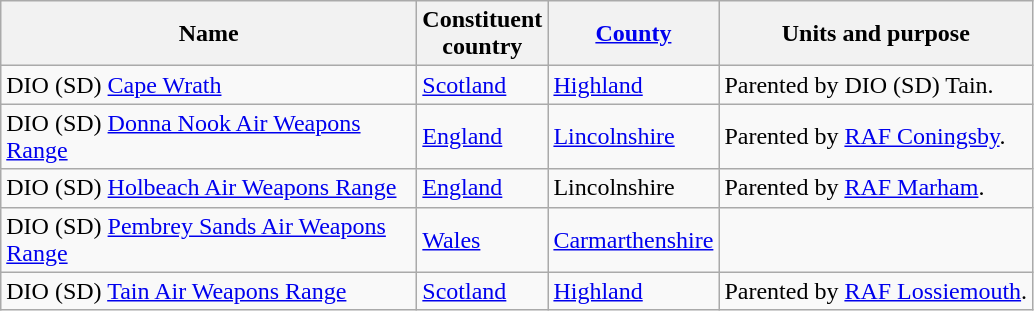<table class="wikitable sortable">
<tr>
<th width=270>Name</th>
<th width=60>Constituent<br>country</th>
<th width=100><a href='#'>County</a></th>
<th class=unsortable>Units and purpose</th>
</tr>
<tr>
<td>DIO (SD) <a href='#'>Cape Wrath</a></td>
<td><a href='#'>Scotland</a></td>
<td><a href='#'>Highland</a></td>
<td>Parented by DIO (SD) Tain.</td>
</tr>
<tr>
<td>DIO (SD) <a href='#'>Donna Nook Air Weapons Range</a></td>
<td><a href='#'>England</a></td>
<td><a href='#'>Lincolnshire</a></td>
<td>Parented by <a href='#'>RAF Coningsby</a>.</td>
</tr>
<tr>
<td>DIO (SD) <a href='#'>Holbeach Air Weapons Range</a></td>
<td><a href='#'>England</a></td>
<td>Lincolnshire</td>
<td>Parented by <a href='#'>RAF Marham</a>.</td>
</tr>
<tr>
<td>DIO (SD) <a href='#'>Pembrey Sands Air Weapons Range</a></td>
<td><a href='#'>Wales</a></td>
<td><a href='#'>Carmarthenshire</a></td>
<td></td>
</tr>
<tr>
<td>DIO (SD) <a href='#'>Tain Air Weapons Range</a></td>
<td><a href='#'>Scotland</a></td>
<td><a href='#'>Highland</a></td>
<td>Parented by <a href='#'>RAF Lossiemouth</a>.</td>
</tr>
</table>
